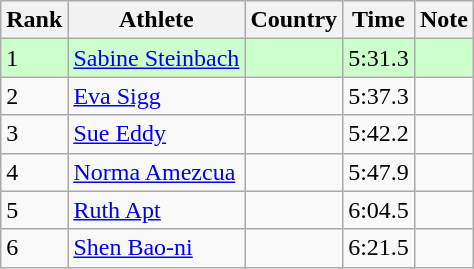<table class="wikitable sortable">
<tr>
<th>Rank</th>
<th>Athlete</th>
<th>Country</th>
<th>Time</th>
<th>Note</th>
</tr>
<tr bgcolor=#CCFFCC>
<td>1</td>
<td><a href='#'>Sabine Steinbach</a></td>
<td></td>
<td>5:31.3</td>
<td></td>
</tr>
<tr>
<td>2</td>
<td><a href='#'>Eva Sigg</a></td>
<td></td>
<td>5:37.3</td>
<td></td>
</tr>
<tr>
<td>3</td>
<td><a href='#'>Sue Eddy</a></td>
<td></td>
<td>5:42.2</td>
<td></td>
</tr>
<tr>
<td>4</td>
<td><a href='#'>Norma Amezcua</a></td>
<td></td>
<td>5:47.9</td>
<td></td>
</tr>
<tr>
<td>5</td>
<td><a href='#'>Ruth Apt</a></td>
<td></td>
<td>6:04.5</td>
<td></td>
</tr>
<tr>
<td>6</td>
<td><a href='#'>Shen Bao-ni</a></td>
<td></td>
<td>6:21.5</td>
<td></td>
</tr>
</table>
